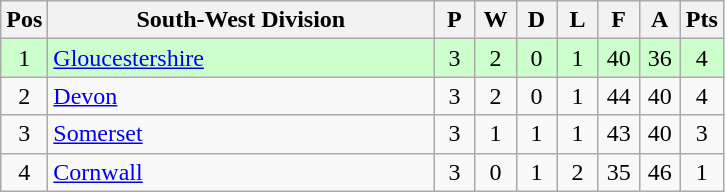<table class="wikitable" style="font-size: 100%">
<tr>
<th width=20>Pos</th>
<th width=250>South-West Division</th>
<th width=20>P</th>
<th width=20>W</th>
<th width=20>D</th>
<th width=20>L</th>
<th width=20>F</th>
<th width=20>A</th>
<th width=20>Pts</th>
</tr>
<tr align=center style="background: #CCFFCC;">
<td>1</td>
<td align="left"><a href='#'>Gloucestershire</a></td>
<td>3</td>
<td>2</td>
<td>0</td>
<td>1</td>
<td>40</td>
<td>36</td>
<td>4</td>
</tr>
<tr align=center>
<td>2</td>
<td align="left"><a href='#'>Devon</a></td>
<td>3</td>
<td>2</td>
<td>0</td>
<td>1</td>
<td>44</td>
<td>40</td>
<td>4</td>
</tr>
<tr align=center>
<td>3</td>
<td align="left"><a href='#'>Somerset</a></td>
<td>3</td>
<td>1</td>
<td>1</td>
<td>1</td>
<td>43</td>
<td>40</td>
<td>3</td>
</tr>
<tr align=center>
<td>4</td>
<td align="left"><a href='#'>Cornwall</a></td>
<td>3</td>
<td>0</td>
<td>1</td>
<td>2</td>
<td>35</td>
<td>46</td>
<td>1</td>
</tr>
</table>
